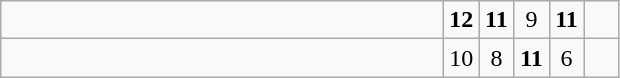<table class="wikitable">
<tr>
<td style="width:18em"></td>
<td align=center style="width:1em"><strong>12</strong></td>
<td align=center style="width:1em"><strong>11</strong></td>
<td align=center style="width:1em">9</td>
<td align=center style="width:1em"><strong>11</strong></td>
<td align=center style="width:1em"></td>
</tr>
<tr>
<td style="width:18em"></td>
<td align=center style="width:1em">10</td>
<td align=center style="width:1em">8</td>
<td align=center style="width:1em"><strong>11</strong></td>
<td align=center style="width:1em">6</td>
<td align=center style="width:1em"></td>
</tr>
</table>
